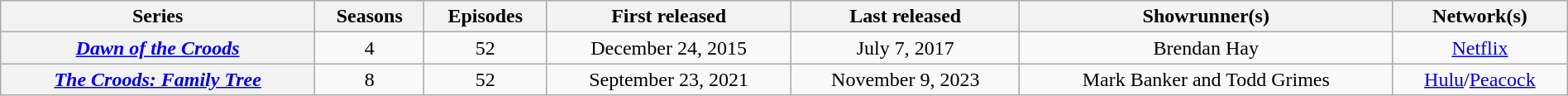<table class="wikitable plainrowheaders" style="text-align:center; width:100%;">
<tr>
<th scope="col">Series</th>
<th scope="col">Seasons</th>
<th scope="col">Episodes</th>
<th scope="col">First released</th>
<th scope="col">Last released</th>
<th scope="col">Showrunner(s)</th>
<th scope="col">Network(s)</th>
</tr>
<tr>
<th><em><a href='#'>Dawn of the Croods</a></em></th>
<td>4</td>
<td>52</td>
<td>December 24, 2015</td>
<td>July 7, 2017</td>
<td>Brendan Hay</td>
<td><a href='#'>Netflix</a></td>
</tr>
<tr>
<th><em><a href='#'>The Croods: Family Tree</a></em></th>
<td>8</td>
<td>52</td>
<td>September 23, 2021</td>
<td>November 9, 2023</td>
<td>Mark Banker and Todd Grimes</td>
<td><a href='#'>Hulu</a>/<a href='#'>Peacock</a></td>
</tr>
</table>
